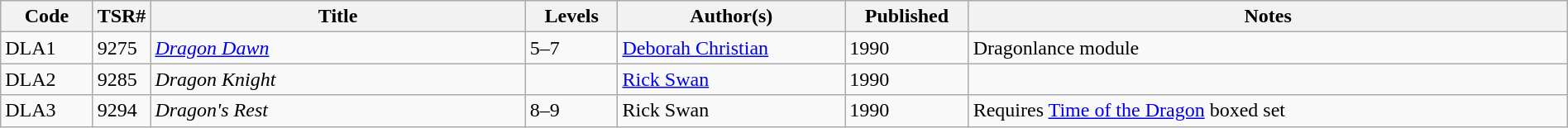<table class="wikitable" style="width: 100%">
<tr>
<th scope="col" style="width: 6%;">Code</th>
<th>TSR#</th>
<th scope="col" style="width: 25%;">Title</th>
<th scope="col" style="width: 6%;">Levels</th>
<th scope="col" style="width: 15%;">Author(s)</th>
<th scope="col" style="width: 8%;">Published</th>
<th scope="col" style="width: 40%;">Notes</th>
</tr>
<tr>
<td>DLA1</td>
<td>9275</td>
<td><em><a href='#'>Dragon Dawn</a></em></td>
<td>5–7</td>
<td><a href='#'>Deborah Christian</a></td>
<td>1990</td>
<td>Dragonlance module</td>
</tr>
<tr>
<td>DLA2</td>
<td>9285</td>
<td><em>Dragon Knight</em></td>
<td> </td>
<td><a href='#'>Rick Swan</a></td>
<td>1990</td>
<td> </td>
</tr>
<tr>
<td>DLA3</td>
<td>9294</td>
<td><em>Dragon's Rest</em></td>
<td>8–9</td>
<td>Rick Swan</td>
<td>1990</td>
<td>Requires <a href='#'>Time of the Dragon</a> boxed set</td>
</tr>
</table>
